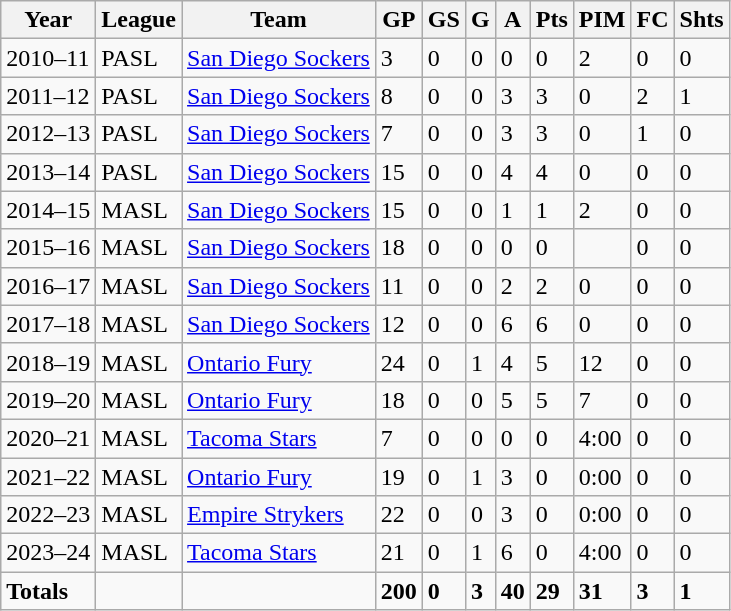<table class="wikitable">
<tr>
<th><strong>Year</strong></th>
<th><strong>League</strong></th>
<th><strong>Team</strong></th>
<th><strong>GP</strong></th>
<th><strong>GS</strong></th>
<th><strong>G</strong></th>
<th><strong>A</strong></th>
<th><strong>Pts</strong></th>
<th><strong>PIM</strong></th>
<th><strong>FC</strong></th>
<th><strong>Shts</strong></th>
</tr>
<tr>
<td>2010–11</td>
<td>PASL</td>
<td><a href='#'>San Diego Sockers</a></td>
<td>3</td>
<td>0</td>
<td>0</td>
<td>0</td>
<td>0</td>
<td>2</td>
<td>0</td>
<td>0</td>
</tr>
<tr>
<td>2011–12</td>
<td>PASL</td>
<td><a href='#'>San Diego Sockers</a></td>
<td>8</td>
<td>0</td>
<td>0</td>
<td>3</td>
<td>3</td>
<td>0</td>
<td>2</td>
<td>1</td>
</tr>
<tr>
<td>2012–13</td>
<td>PASL</td>
<td><a href='#'>San Diego Sockers</a></td>
<td>7</td>
<td>0</td>
<td>0</td>
<td>3</td>
<td>3</td>
<td>0</td>
<td>1</td>
<td>0</td>
</tr>
<tr>
<td>2013–14</td>
<td>PASL</td>
<td><a href='#'>San Diego Sockers</a></td>
<td>15</td>
<td>0</td>
<td>0</td>
<td>4</td>
<td>4</td>
<td>0</td>
<td>0</td>
<td>0</td>
</tr>
<tr>
<td>2014–15</td>
<td>MASL</td>
<td><a href='#'>San Diego Sockers</a></td>
<td>15</td>
<td>0</td>
<td>0</td>
<td>1</td>
<td>1</td>
<td>2</td>
<td>0</td>
<td>0</td>
</tr>
<tr>
<td>2015–16</td>
<td>MASL</td>
<td><a href='#'>San Diego Sockers</a></td>
<td>18</td>
<td>0</td>
<td>0</td>
<td>0</td>
<td>0</td>
<td></td>
<td>0</td>
<td>0</td>
</tr>
<tr>
<td>2016–17</td>
<td>MASL</td>
<td><a href='#'>San Diego Sockers</a></td>
<td>11</td>
<td>0</td>
<td>0</td>
<td>2</td>
<td>2</td>
<td>0</td>
<td>0</td>
<td>0</td>
</tr>
<tr>
<td>2017–18</td>
<td>MASL</td>
<td><a href='#'>San Diego Sockers</a></td>
<td>12</td>
<td>0</td>
<td>0</td>
<td>6</td>
<td>6</td>
<td>0</td>
<td>0</td>
<td>0</td>
</tr>
<tr>
<td>2018–19</td>
<td>MASL</td>
<td><a href='#'>Ontario Fury</a></td>
<td>24</td>
<td>0</td>
<td>1</td>
<td>4</td>
<td>5</td>
<td>12</td>
<td>0</td>
<td>0</td>
</tr>
<tr>
<td>2019–20</td>
<td>MASL</td>
<td><a href='#'>Ontario Fury</a></td>
<td>18</td>
<td>0</td>
<td>0</td>
<td>5</td>
<td>5</td>
<td>7</td>
<td>0</td>
<td>0</td>
</tr>
<tr>
<td>2020–21</td>
<td>MASL</td>
<td><a href='#'>Tacoma Stars</a></td>
<td>7</td>
<td>0</td>
<td>0</td>
<td>0</td>
<td>0</td>
<td>4:00</td>
<td>0</td>
<td>0</td>
</tr>
<tr>
<td>2021–22</td>
<td>MASL</td>
<td><a href='#'>Ontario Fury</a></td>
<td>19</td>
<td>0</td>
<td>1</td>
<td>3</td>
<td>0</td>
<td>0:00</td>
<td>0</td>
<td>0</td>
</tr>
<tr>
<td>2022–23</td>
<td>MASL</td>
<td><a href='#'>Empire Strykers</a></td>
<td>22</td>
<td>0</td>
<td>0</td>
<td>3</td>
<td>0</td>
<td>0:00</td>
<td>0</td>
<td>0</td>
</tr>
<tr>
<td>2023–24</td>
<td>MASL</td>
<td><a href='#'>Tacoma Stars</a></td>
<td>21</td>
<td>0</td>
<td>1</td>
<td>6</td>
<td>0</td>
<td>4:00</td>
<td>0</td>
<td>0</td>
</tr>
<tr>
<td><strong>Totals</strong></td>
<td></td>
<td></td>
<td><strong>200</strong></td>
<td><strong>0</strong></td>
<td><strong>3</strong></td>
<td><strong>40</strong></td>
<td><strong>29</strong></td>
<td><strong>31</strong></td>
<td><strong>3</strong></td>
<td><strong>1</strong></td>
</tr>
</table>
